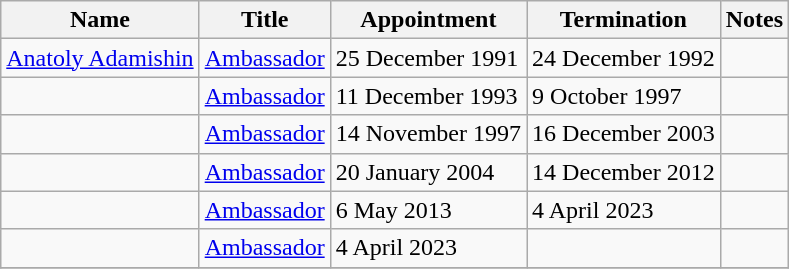<table class="wikitable">
<tr valign="middle">
<th>Name</th>
<th>Title</th>
<th>Appointment</th>
<th>Termination</th>
<th>Notes</th>
</tr>
<tr>
<td><a href='#'>Anatoly Adamishin</a></td>
<td><a href='#'>Ambassador</a></td>
<td>25 December 1991</td>
<td>24 December 1992</td>
<td></td>
</tr>
<tr>
<td></td>
<td><a href='#'>Ambassador</a></td>
<td>11 December 1993</td>
<td>9 October 1997</td>
<td></td>
</tr>
<tr>
<td></td>
<td><a href='#'>Ambassador</a></td>
<td>14 November 1997</td>
<td>16 December 2003</td>
<td></td>
</tr>
<tr>
<td></td>
<td><a href='#'>Ambassador</a></td>
<td>20 January 2004</td>
<td>14 December 2012</td>
<td></td>
</tr>
<tr>
<td></td>
<td><a href='#'>Ambassador</a></td>
<td>6 May 2013</td>
<td>4 April 2023</td>
<td></td>
</tr>
<tr>
<td></td>
<td><a href='#'>Ambassador</a></td>
<td>4 April 2023</td>
<td></td>
<td></td>
</tr>
<tr>
</tr>
</table>
